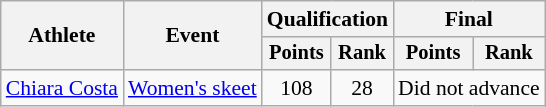<table class="wikitable" style="font-size:90%">
<tr>
<th rowspan="2">Athlete</th>
<th rowspan="2">Event</th>
<th colspan=2>Qualification</th>
<th colspan=2>Final</th>
</tr>
<tr style="font-size:95%">
<th>Points</th>
<th>Rank</th>
<th>Points</th>
<th>Rank</th>
</tr>
<tr align=center>
<td align=left><a href='#'>Chiara Costa</a></td>
<td align=left><a href='#'>Women's skeet</a></td>
<td>108</td>
<td>28</td>
<td colspan=2>Did not advance</td>
</tr>
</table>
